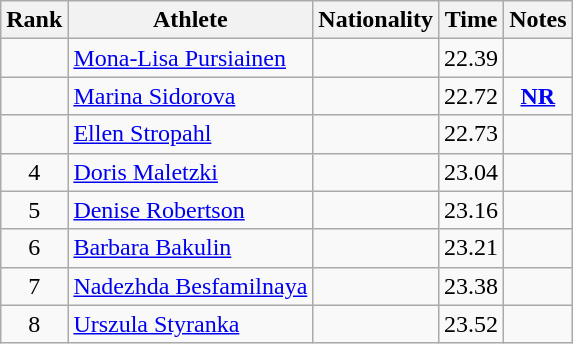<table class="wikitable sortable" style="text-align:center">
<tr>
<th>Rank</th>
<th>Athlete</th>
<th>Nationality</th>
<th>Time</th>
<th>Notes</th>
</tr>
<tr>
<td></td>
<td align=left><a href='#'>Mona-Lisa Pursiainen</a></td>
<td align=left></td>
<td>22.39</td>
<td></td>
</tr>
<tr>
<td></td>
<td align=left><a href='#'>Marina Sidorova</a></td>
<td align=left></td>
<td>22.72</td>
<td><strong><a href='#'>NR</a></strong></td>
</tr>
<tr>
<td></td>
<td align=left><a href='#'>Ellen Stropahl</a></td>
<td align=left></td>
<td>22.73</td>
<td></td>
</tr>
<tr>
<td>4</td>
<td align=left><a href='#'>Doris Maletzki</a></td>
<td align=left></td>
<td>23.04</td>
<td></td>
</tr>
<tr>
<td>5</td>
<td align=left><a href='#'>Denise Robertson</a></td>
<td align=left></td>
<td>23.16</td>
<td></td>
</tr>
<tr>
<td>6</td>
<td align=left><a href='#'>Barbara Bakulin</a></td>
<td align=left></td>
<td>23.21</td>
<td></td>
</tr>
<tr>
<td>7</td>
<td align=left><a href='#'>Nadezhda Besfamilnaya</a></td>
<td align=left></td>
<td>23.38</td>
<td></td>
</tr>
<tr>
<td>8</td>
<td align=left><a href='#'>Urszula Styranka</a></td>
<td align=left></td>
<td>23.52</td>
<td></td>
</tr>
</table>
